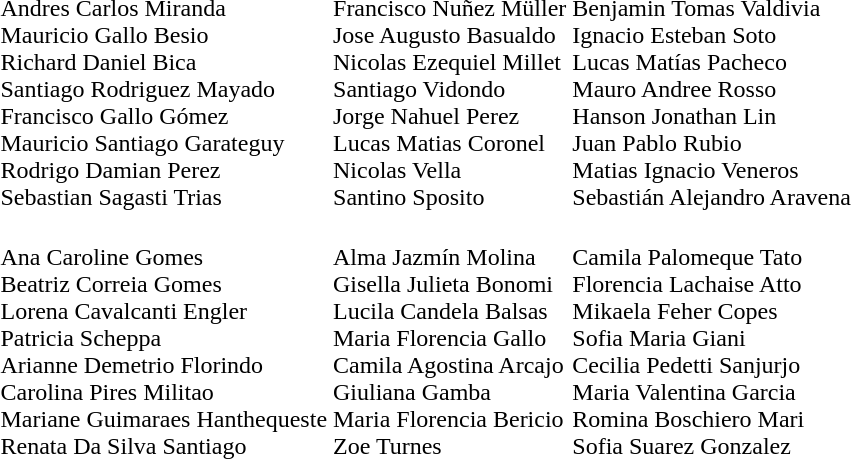<table>
<tr>
<td></td>
<td><br>Andres Carlos Miranda<br>Mauricio Gallo Besio<br>Richard Daniel Bica<br>Santiago Rodriguez Mayado<br>Francisco Gallo Gómez<br>Mauricio Santiago Garateguy<br>Rodrigo Damian Perez<br>Sebastian Sagasti Trias</td>
<td nowrap><br>Francisco Nuñez Müller<br>Jose Augusto Basualdo<br>Nicolas Ezequiel Millet<br>Santiago Vidondo<br>Jorge Nahuel Perez<br>Lucas Matias Coronel<br>Nicolas Vella<br>Santino Sposito</td>
<td><br>Benjamin Tomas Valdivia<br>Ignacio Esteban Soto<br>Lucas Matías Pacheco<br>Mauro Andree Rosso<br>Hanson Jonathan Lin<br>Juan Pablo Rubio<br>Matias Ignacio Veneros<br>Sebastián Alejandro Aravena</td>
</tr>
<tr>
<td></td>
<td nowrap><br>Ana Caroline Gomes<br>Beatriz Correia Gomes<br>Lorena Cavalcanti Engler<br>Patricia Scheppa<br>Arianne Demetrio Florindo<br>Carolina Pires Militao<br>Mariane Guimaraes Hanthequeste<br>Renata Da Silva Santiago</td>
<td nowrap><br>Alma Jazmín Molina<br>Gisella Julieta Bonomi<br>Lucila Candela Balsas<br>Maria Florencia Gallo<br>Camila Agostina Arcajo<br>Giuliana Gamba<br>Maria Florencia Bericio<br>Zoe Turnes</td>
<td nowrap><br>Camila Palomeque Tato<br>Florencia Lachaise Atto<br>Mikaela Feher Copes<br>Sofia Maria Giani<br>Cecilia Pedetti Sanjurjo<br>Maria Valentina Garcia<br>Romina Boschiero Mari<br>Sofia Suarez Gonzalez</td>
</tr>
</table>
